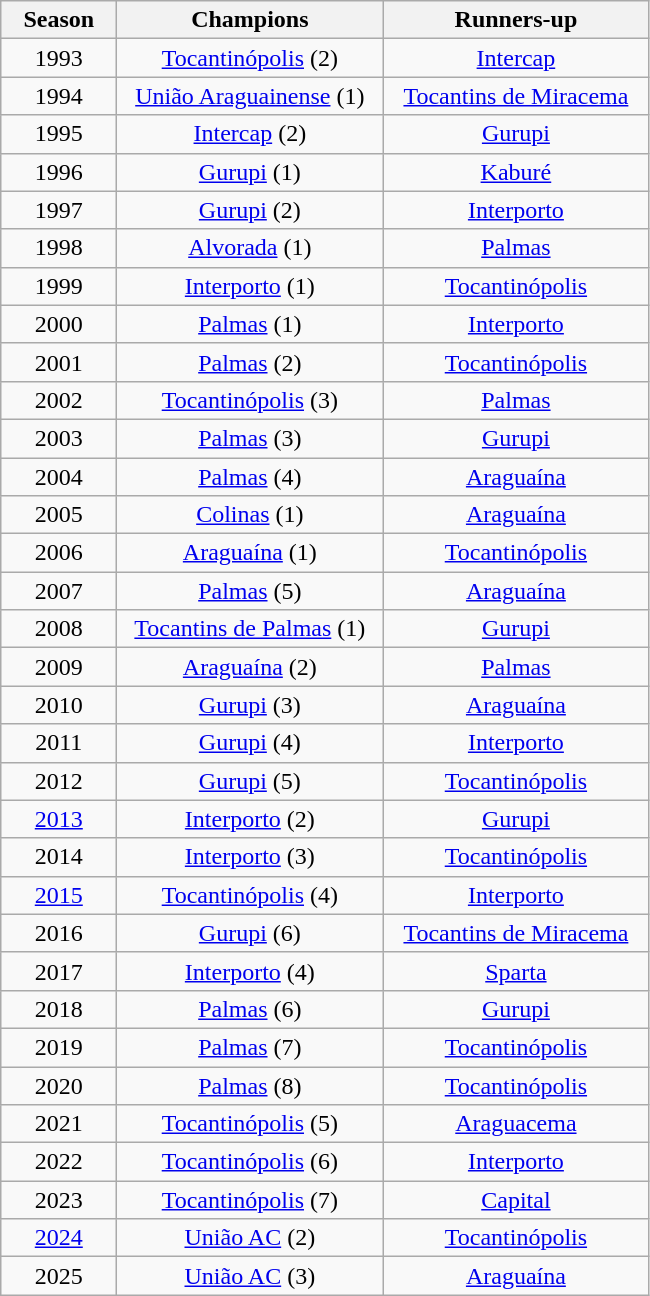<table class="wikitable" style="text-align:center; margin-left:1em;">
<tr>
<th style="width:70px">Season</th>
<th style="width:170px">Champions</th>
<th style="width:170px">Runners-up</th>
</tr>
<tr>
<td>1993</td>
<td><a href='#'>Tocantinópolis</a> (2)</td>
<td><a href='#'>Intercap</a></td>
</tr>
<tr>
<td>1994</td>
<td><a href='#'>União Araguainense</a> (1)</td>
<td><a href='#'>Tocantins de Miracema</a></td>
</tr>
<tr>
<td>1995</td>
<td><a href='#'>Intercap</a> (2)</td>
<td><a href='#'>Gurupi</a></td>
</tr>
<tr>
<td>1996</td>
<td><a href='#'>Gurupi</a> (1)</td>
<td><a href='#'>Kaburé</a></td>
</tr>
<tr>
<td>1997</td>
<td><a href='#'>Gurupi</a> (2)</td>
<td><a href='#'>Interporto</a></td>
</tr>
<tr>
<td>1998</td>
<td><a href='#'>Alvorada</a> (1)</td>
<td><a href='#'>Palmas</a></td>
</tr>
<tr>
<td>1999</td>
<td><a href='#'>Interporto</a> (1)</td>
<td><a href='#'>Tocantinópolis</a></td>
</tr>
<tr>
<td>2000</td>
<td><a href='#'>Palmas</a> (1)</td>
<td><a href='#'>Interporto</a></td>
</tr>
<tr>
<td>2001</td>
<td><a href='#'>Palmas</a> (2)</td>
<td><a href='#'>Tocantinópolis</a></td>
</tr>
<tr>
<td>2002</td>
<td><a href='#'>Tocantinópolis</a> (3)</td>
<td><a href='#'>Palmas</a></td>
</tr>
<tr>
<td>2003</td>
<td><a href='#'>Palmas</a> (3)</td>
<td><a href='#'>Gurupi</a></td>
</tr>
<tr>
<td>2004</td>
<td><a href='#'>Palmas</a> (4)</td>
<td><a href='#'>Araguaína</a></td>
</tr>
<tr>
<td>2005</td>
<td><a href='#'>Colinas</a> (1)</td>
<td><a href='#'>Araguaína</a></td>
</tr>
<tr>
<td>2006</td>
<td><a href='#'>Araguaína</a> (1)</td>
<td><a href='#'>Tocantinópolis</a></td>
</tr>
<tr>
<td>2007</td>
<td><a href='#'>Palmas</a> (5)</td>
<td><a href='#'>Araguaína</a></td>
</tr>
<tr>
<td>2008</td>
<td><a href='#'>Tocantins de Palmas</a> (1)</td>
<td><a href='#'>Gurupi</a></td>
</tr>
<tr>
<td>2009</td>
<td><a href='#'>Araguaína</a> (2)</td>
<td><a href='#'>Palmas</a></td>
</tr>
<tr>
<td>2010</td>
<td><a href='#'>Gurupi</a> (3)</td>
<td><a href='#'>Araguaína</a></td>
</tr>
<tr>
<td>2011</td>
<td><a href='#'>Gurupi</a> (4)</td>
<td><a href='#'>Interporto</a></td>
</tr>
<tr>
<td>2012</td>
<td><a href='#'>Gurupi</a> (5)</td>
<td><a href='#'>Tocantinópolis</a></td>
</tr>
<tr>
<td><a href='#'>2013</a></td>
<td><a href='#'>Interporto</a> (2)</td>
<td><a href='#'>Gurupi</a></td>
</tr>
<tr>
<td>2014</td>
<td><a href='#'>Interporto</a> (3)</td>
<td><a href='#'>Tocantinópolis</a></td>
</tr>
<tr>
<td><a href='#'>2015</a></td>
<td><a href='#'>Tocantinópolis</a> (4)</td>
<td><a href='#'>Interporto</a></td>
</tr>
<tr>
<td>2016</td>
<td><a href='#'>Gurupi</a> (6)</td>
<td><a href='#'>Tocantins de Miracema</a></td>
</tr>
<tr>
<td>2017</td>
<td><a href='#'>Interporto</a> (4)</td>
<td><a href='#'>Sparta</a></td>
</tr>
<tr>
<td>2018</td>
<td><a href='#'>Palmas</a> (6)</td>
<td><a href='#'>Gurupi</a></td>
</tr>
<tr>
<td>2019</td>
<td><a href='#'>Palmas</a> (7)</td>
<td><a href='#'>Tocantinópolis</a></td>
</tr>
<tr>
<td>2020</td>
<td><a href='#'>Palmas</a> (8)</td>
<td><a href='#'>Tocantinópolis</a></td>
</tr>
<tr>
<td>2021</td>
<td><a href='#'>Tocantinópolis</a> (5)</td>
<td><a href='#'>Araguacema</a></td>
</tr>
<tr>
<td>2022</td>
<td><a href='#'>Tocantinópolis</a> (6)</td>
<td><a href='#'>Interporto</a></td>
</tr>
<tr>
<td>2023</td>
<td><a href='#'>Tocantinópolis</a> (7)</td>
<td><a href='#'>Capital</a></td>
</tr>
<tr>
<td><a href='#'>2024</a></td>
<td><a href='#'>União AC</a> (2)</td>
<td><a href='#'>Tocantinópolis</a></td>
</tr>
<tr>
<td>2025</td>
<td><a href='#'>União AC</a> (3)</td>
<td><a href='#'>Araguaína</a></td>
</tr>
</table>
